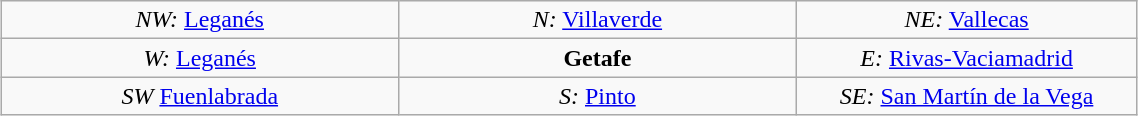<table class="wikitable" width ="60%" border = 2 align="center" style="margin: 1em auto;">
<tr ---->
<td width ="35%" align="center"><em>NW:</em> <a href='#'>Leganés</a></td>
<td width ="30%" align="center"><em>N:</em> <a href='#'>Villaverde</a></td>
<td width ="35%" align="center"><em>NE:</em> <a href='#'>Vallecas</a></td>
</tr>
<tr ---->
<td width ="10%" align="center"><em>W:</em> <a href='#'>Leganés</a></td>
<td width ="35%" align="center"><strong>Getafe</strong></td>
<td width ="30%" align="center"><em>E:</em> <a href='#'>Rivas-Vaciamadrid</a></td>
</tr>
<tr ---->
<td width ="35%" align="center"><em>SW</em> <a href='#'>Fuenlabrada</a></td>
<td width ="30%" align="center"><em>S:</em> <a href='#'>Pinto</a></td>
<td width ="35%" align="center"><em>SE:</em> <a href='#'>San Martín de la Vega</a></td>
</tr>
</table>
